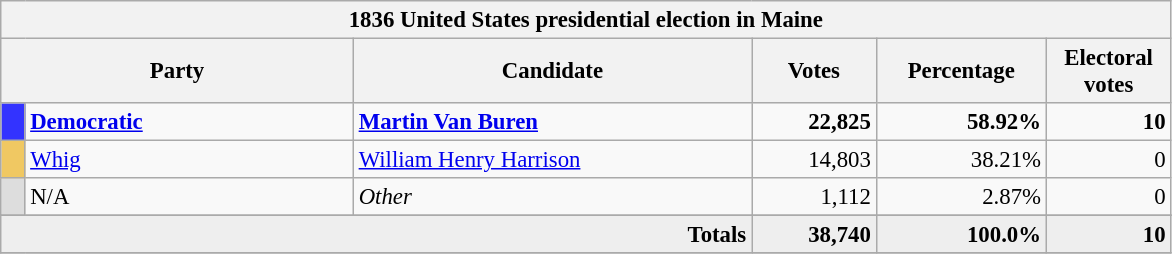<table class="wikitable" style="font-size: 95%;">
<tr>
<th colspan="6">1836 United States presidential election in Maine</th>
</tr>
<tr>
<th colspan="2" style="width: 15em">Party</th>
<th style="width: 17em">Candidate</th>
<th style="width: 5em">Votes</th>
<th style="width: 7em">Percentage</th>
<th style="width: 5em">Electoral votes</th>
</tr>
<tr>
<th style="background-color:#3333FF; width: 3px"></th>
<td style="width: 130px"><strong><a href='#'>Democratic</a></strong></td>
<td><strong><a href='#'>Martin Van Buren</a></strong></td>
<td align="right"><strong>22,825</strong></td>
<td align="right"><strong>58.92%</strong></td>
<td align="right"><strong>10</strong></td>
</tr>
<tr>
<th style="background-color:#F0C862; width: 3px"></th>
<td style="width: 130px"><a href='#'>Whig</a></td>
<td><a href='#'>William Henry Harrison</a></td>
<td align="right">14,803</td>
<td align="right">38.21%</td>
<td align="right">0</td>
</tr>
<tr>
<th style="background-color:#DDDDDD; width: 3px"></th>
<td style="width: 130px">N/A</td>
<td><em>Other</em></td>
<td align="right">1,112</td>
<td align="right">2.87%</td>
<td align="right">0</td>
</tr>
<tr>
</tr>
<tr bgcolor="#EEEEEE">
<td colspan="3" align="right"><strong>Totals</strong></td>
<td align="right"><strong>38,740</strong></td>
<td align="right"><strong>100.0%</strong></td>
<td align="right"><strong>10</strong></td>
</tr>
<tr>
</tr>
</table>
